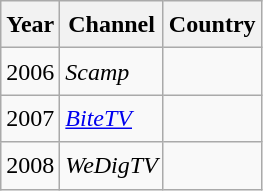<table class="wikitable" style="font-size:1.00em; line-height:1.5em;">
<tr>
<th>Year</th>
<th>Channel</th>
<th>Country</th>
</tr>
<tr>
<td>2006</td>
<td><em>Scamp</em></td>
<td></td>
</tr>
<tr>
<td>2007</td>
<td><em><a href='#'>BiteTV</a></em></td>
<td></td>
</tr>
<tr>
<td>2008</td>
<td><em>WeDigTV</em></td>
<td></td>
</tr>
</table>
